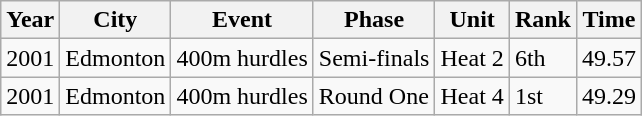<table class="wikitable">
<tr>
<th>Year</th>
<th>City</th>
<th>Event</th>
<th>Phase</th>
<th>Unit</th>
<th>Rank</th>
<th>Time</th>
</tr>
<tr>
<td>2001</td>
<td>Edmonton</td>
<td>400m hurdles</td>
<td>Semi-finals</td>
<td>Heat 2</td>
<td>6th</td>
<td>49.57</td>
</tr>
<tr>
<td>2001</td>
<td>Edmonton</td>
<td>400m hurdles</td>
<td>Round One</td>
<td>Heat 4</td>
<td>1st</td>
<td>49.29</td>
</tr>
</table>
